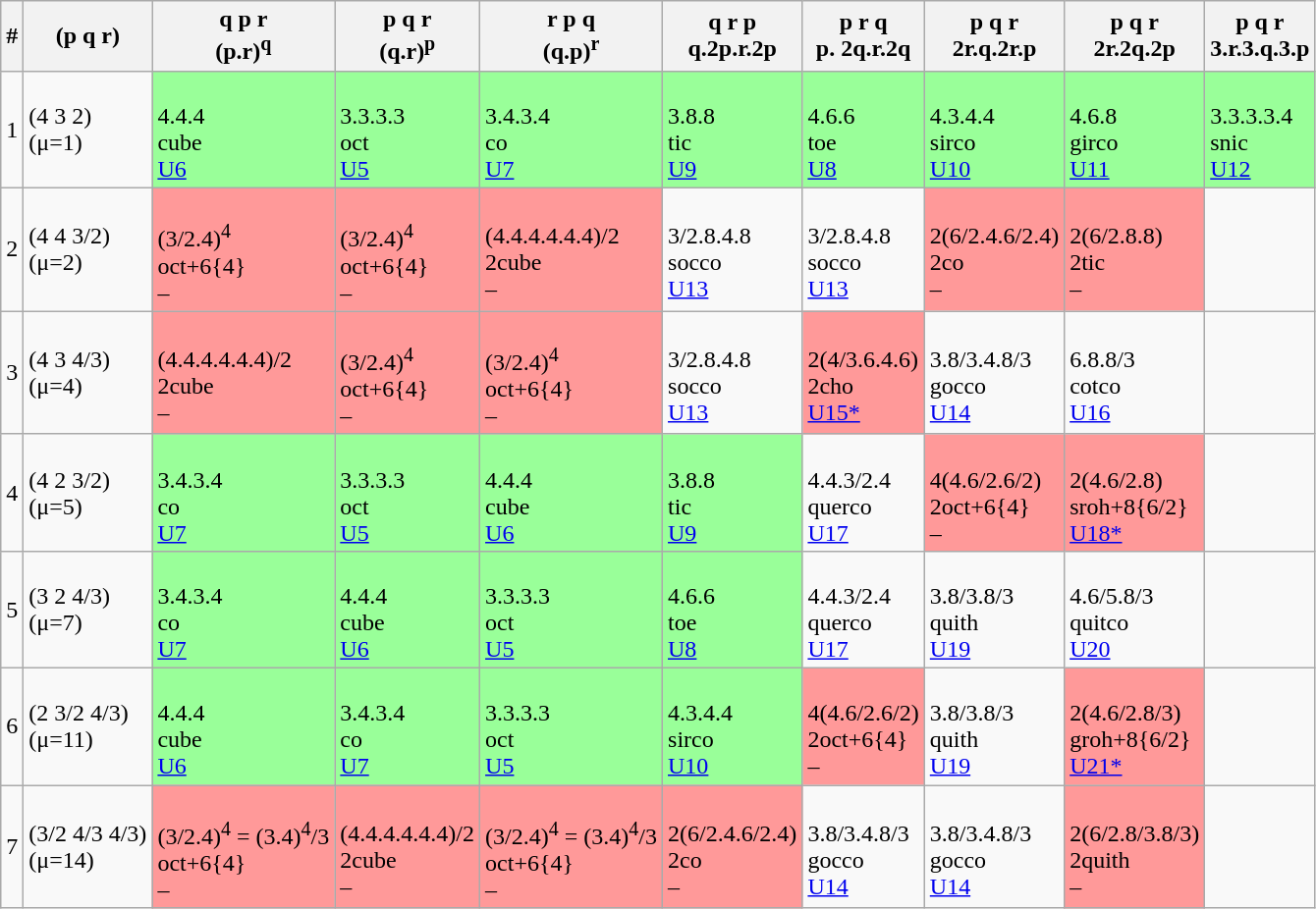<table class="wikitable">
<tr>
<th>#</th>
<th>(p q r)</th>
<th>q  p r<br>(p.r)<sup>q</sup></th>
<th>p  q r<br>(q.r)<sup>p</sup></th>
<th>r  p q<br>(q.p)<sup>r</sup></th>
<th>q r  p<br>q.2p.r.2p</th>
<th>p r  q<br>p. 2q.r.2q</th>
<th>p q  r<br>2r.q.2r.p</th>
<th>p q r <br>2r.2q.2p</th>
<th> p q r<br>3.r.3.q.3.p</th>
</tr>
<tr>
<td>1</td>
<td>(4 3 2)<br>(μ=1)</td>
<td bgcolor=#99ff99><br>4.4.4<br>cube<br><a href='#'>U6</a></td>
<td bgcolor=#99ff99><br>3.3.3.3<br>oct<br><a href='#'>U5</a></td>
<td bgcolor=#99ff99><br>3.4.3.4<br>co<br><a href='#'>U7</a></td>
<td bgcolor=#99ff99><br>3.8.8<br>tic<br><a href='#'>U9</a></td>
<td bgcolor=#99ff99><br>4.6.6<br>toe<br><a href='#'>U8</a></td>
<td bgcolor=#99ff99><br>4.3.4.4<br>sirco<br><a href='#'>U10</a></td>
<td bgcolor=#99ff99><br>4.6.8<br>girco<br><a href='#'>U11</a></td>
<td bgcolor=#99ff99><br>3.3.3.3.4<br>snic<br><a href='#'>U12</a></td>
</tr>
<tr>
<td>2</td>
<td>(4 4 3/2)<br>(μ=2)</td>
<td bgcolor=#ff9999><br>(3/2.4)<sup>4</sup><br>oct+6{4}<br>–</td>
<td bgcolor=#ff9999><br>(3/2.4)<sup>4</sup><br>oct+6{4}<br>–</td>
<td bgcolor=#ff9999><br>(4.4.4.4.4.4)/2<br>2cube<br>–</td>
<td><br>3/2.8.4.8<br>socco<br><a href='#'>U13</a></td>
<td><br>3/2.8.4.8<br>socco<br><a href='#'>U13</a></td>
<td bgcolor=#ff9999><br>2(6/2.4.6/2.4)<br>2co<br>–</td>
<td bgcolor=#ff9999><br>2(6/2.8.8)<br>2tic<br>–</td>
<td></td>
</tr>
<tr>
<td>3</td>
<td>(4 3 4/3)<br>(μ=4)</td>
<td bgcolor=#ff9999><br>(4.4.4.4.4.4)/2<br>2cube<br>–</td>
<td bgcolor=#ff9999><br>(3/2.4)<sup>4</sup><br>oct+6{4}<br>–</td>
<td bgcolor=#ff9999><br>(3/2.4)<sup>4</sup><br>oct+6{4}<br>–</td>
<td><br>3/2.8.4.8<br>socco<br><a href='#'>U13</a></td>
<td bgcolor=#ff9999><br>2(4/3.6.4.6)<br>2cho<br><a href='#'>U15*</a></td>
<td><br>3.8/3.4.8/3<br>gocco<br><a href='#'>U14</a></td>
<td><br>6.8.8/3<br>cotco<br><a href='#'>U16</a></td>
<td></td>
</tr>
<tr>
<td>4</td>
<td>(4 2 3/2)<br>(μ=5)</td>
<td bgcolor=#99ff99><br>3.4.3.4<br>co<br><a href='#'>U7</a></td>
<td bgcolor=#99ff99><br>3.3.3.3<br>oct<br><a href='#'>U5</a></td>
<td bgcolor=#99ff99><br>4.4.4<br>cube<br><a href='#'>U6</a></td>
<td bgcolor=#99ff99><br>3.8.8<br>tic<br><a href='#'>U9</a></td>
<td><br>4.4.3/2.4<br>querco<br><a href='#'>U17</a></td>
<td bgcolor=#ff9999><br>4(4.6/2.6/2)<br>2oct+6{4}<br>–</td>
<td bgcolor=#ff9999><br>2(4.6/2.8)<br>sroh+8{6/2}<br><a href='#'>U18*</a></td>
<td></td>
</tr>
<tr>
<td>5</td>
<td>(3 2 4/3)<br>(μ=7)</td>
<td bgcolor=#99ff99><br>3.4.3.4<br>co<br><a href='#'>U7</a></td>
<td bgcolor=#99ff99><br>4.4.4<br>cube<br><a href='#'>U6</a></td>
<td bgcolor=#99ff99><br>3.3.3.3<br>oct<br><a href='#'>U5</a></td>
<td bgcolor=#99ff99><br>4.6.6<br>toe<br><a href='#'>U8</a></td>
<td><br>4.4.3/2.4<br>querco<br><a href='#'>U17</a></td>
<td><br>3.8/3.8/3<br>quith<br><a href='#'>U19</a></td>
<td><br>4.6/5.8/3<br>quitco<br><a href='#'>U20</a></td>
<td></td>
</tr>
<tr>
<td>6</td>
<td>(2 3/2 4/3)<br>(μ=11)</td>
<td bgcolor=#99ff99><br>4.4.4<br>cube<br><a href='#'>U6</a></td>
<td bgcolor=#99ff99><br>3.4.3.4<br>co<br><a href='#'>U7</a></td>
<td bgcolor=#99ff99><br>3.3.3.3<br>oct<br><a href='#'>U5</a></td>
<td bgcolor=#99ff99><br>4.3.4.4<br>sirco<br><a href='#'>U10</a></td>
<td bgcolor=#ff9999><br>4(4.6/2.6/2)<br>2oct+6{4}<br>–</td>
<td><br>3.8/3.8/3<br>quith<br><a href='#'>U19</a></td>
<td bgcolor=#ff9999><br>2(4.6/2.8/3)<br>groh+8{6/2}<br><a href='#'>U21*</a></td>
<td></td>
</tr>
<tr>
<td>7</td>
<td>(3/2 4/3 4/3)<br>(μ=14)</td>
<td bgcolor=#ff9999><br>(3/2.4)<sup>4</sup> = (3.4)<sup>4</sup>/3<br>oct+6{4}<br>–</td>
<td bgcolor=#ff9999><br>(4.4.4.4.4.4)/2<br>2cube<br>–</td>
<td bgcolor=#ff9999><br>(3/2.4)<sup>4</sup> = (3.4)<sup>4</sup>/3<br>oct+6{4}<br>–</td>
<td bgcolor=#ff9999><br>2(6/2.4.6/2.4)<br>2co<br>–</td>
<td><br>3.8/3.4.8/3<br>gocco<br><a href='#'>U14</a></td>
<td><br>3.8/3.4.8/3<br>gocco<br><a href='#'>U14</a></td>
<td bgcolor=#ff9999><br>2(6/2.8/3.8/3)<br>2quith<br>–</td>
<td></td>
</tr>
</table>
